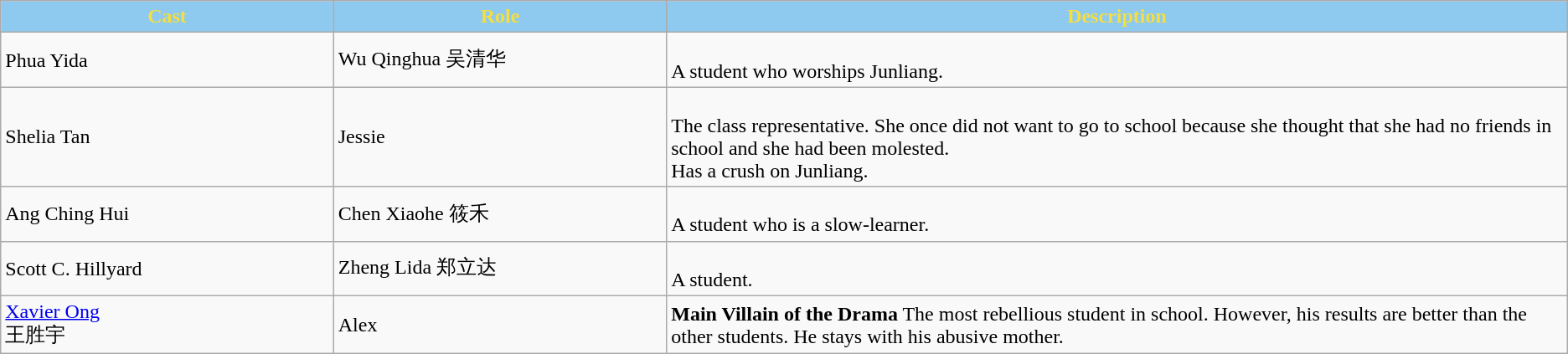<table class="wikitable">
<tr>
<th style="background:#8ecaef; color:#f5de40; width:17%">Cast</th>
<th style="background:#8ecaef; color:#f5de40; width:17%">Role</th>
<th style="background:#8ecaef; color:#f5de40; width:46%">Description</th>
</tr>
<tr>
<td>Phua Yida</td>
<td>Wu Qinghua 吴清华</td>
<td><br>A student who worships Junliang.</td>
</tr>
<tr>
<td>Shelia Tan</td>
<td>Jessie</td>
<td><br>The class representative. She once did not want to go to school because she thought that she had no friends in school and she had been molested. <br> Has a crush on Junliang.</td>
</tr>
<tr>
<td>Ang Ching Hui</td>
<td>Chen Xiaohe 筱禾</td>
<td><br>A student who is a slow-learner.</td>
</tr>
<tr>
<td>Scott C. Hillyard</td>
<td>Zheng Lida 郑立达</td>
<td><br>A student.</td>
</tr>
<tr>
<td><a href='#'>Xavier Ong</a> <br> 王胜宇</td>
<td>Alex</td>
<td><strong>Main Villain of the Drama</strong> The most rebellious student in school. However, his results are better than the other students. He stays with his abusive mother.</td>
</tr>
</table>
